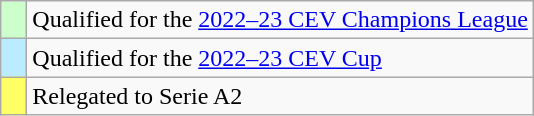<table class="wikitable" style="text-align: left;">
<tr>
<td width=10px bgcolor=#CCFFCC></td>
<td>Qualified for the <a href='#'>2022–23 CEV Champions League</a></td>
</tr>
<tr>
<td width=10px bgcolor=#BBEBFF></td>
<td>Qualified for the <a href='#'>2022–23 CEV Cup</a></td>
</tr>
<tr>
<td width=10px bgcolor=#FFFF66></td>
<td>Relegated to Serie A2</td>
</tr>
</table>
